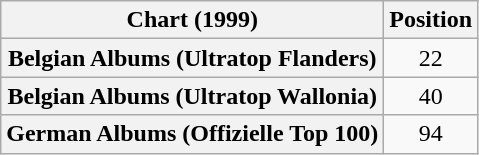<table class="wikitable sortable plainrowheaders" style="text-align:center;">
<tr>
<th scope="col">Chart (1999)</th>
<th scope="col">Position</th>
</tr>
<tr>
<th scope="row">Belgian Albums (Ultratop Flanders)</th>
<td>22</td>
</tr>
<tr>
<th scope="row">Belgian Albums (Ultratop Wallonia)</th>
<td>40</td>
</tr>
<tr>
<th scope="row">German Albums (Offizielle Top 100)</th>
<td>94</td>
</tr>
</table>
